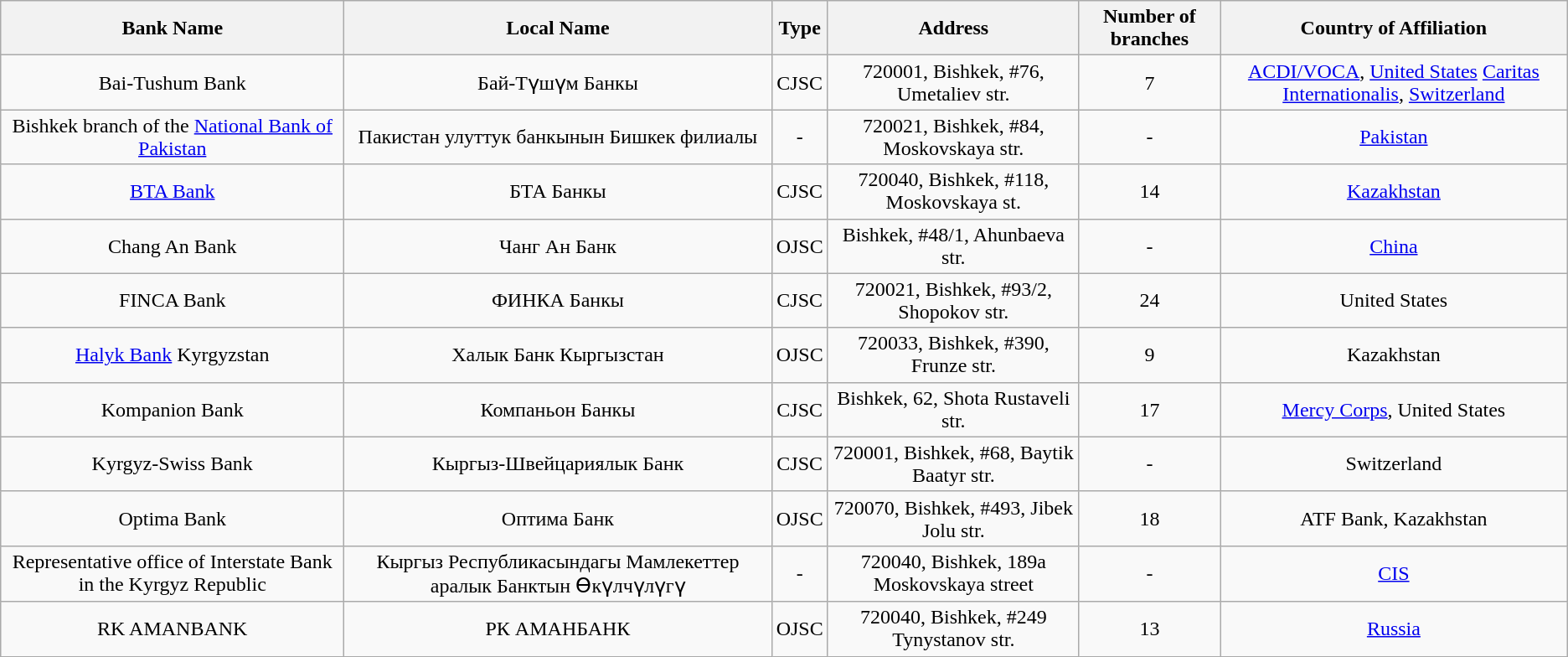<table class="wikitable" style="text-align:center">
<tr>
<th>Bank Name</th>
<th>Local Name</th>
<th>Type</th>
<th>Address</th>
<th>Number of branches</th>
<th>Country of Affiliation</th>
</tr>
<tr>
<td>Bai-Tushum Bank</td>
<td>Бай-Түшүм Банкы</td>
<td>CJSC</td>
<td>720001, Bishkek, #76,  Umetaliev str.</td>
<td>7</td>
<td><a href='#'>ACDI/VOCA</a>, <a href='#'>United States</a> <a href='#'>Caritas Internationalis</a>, <a href='#'>Switzerland</a></td>
</tr>
<tr>
<td>Bishkek branch of the <a href='#'>National Bank of Pakistan</a></td>
<td>Пакистан улуттук банкынын Бишкек филиалы</td>
<td>-</td>
<td>720021, Bishkek, #84, Moskovskaya str.</td>
<td>-</td>
<td><a href='#'>Pakistan</a></td>
</tr>
<tr>
<td><a href='#'>BTA Bank</a></td>
<td>БТА Банкы</td>
<td>CJSC</td>
<td>720040, Bishkek, #118, Moskovskaya st.</td>
<td>14</td>
<td><a href='#'>Kazakhstan</a></td>
</tr>
<tr>
<td>Chang An Bank</td>
<td>Чанг Ан Банк</td>
<td>OJSC</td>
<td>Bishkek, #48/1, Ahunbaeva str.</td>
<td>-</td>
<td><a href='#'>China</a></td>
</tr>
<tr>
<td>FINCA Bank</td>
<td>ФИНКА Банкы</td>
<td>CJSC</td>
<td>720021, Bishkek, #93/2, Shopokov str.</td>
<td>24</td>
<td>United States</td>
</tr>
<tr>
<td><a href='#'>Halyk Bank</a> Kyrgyzstan</td>
<td>Халык Банк Кыргызстан</td>
<td>OJSC</td>
<td>720033, Bishkek,  #390, Frunze str.</td>
<td>9</td>
<td>Kazakhstan</td>
</tr>
<tr>
<td>Kompanion Bank</td>
<td>Компаньон Банкы</td>
<td>CJSC</td>
<td>Bishkek, 62, Shota Rustaveli str.</td>
<td>17</td>
<td><a href='#'>Mercy Corps</a>, United States</td>
</tr>
<tr>
<td>Kyrgyz-Swiss Bank</td>
<td>Кыргыз-Швейцариялык Банк</td>
<td>CJSC</td>
<td>720001, Bishkek, #68, Baytik Baatyr str.</td>
<td>-</td>
<td>Switzerland</td>
</tr>
<tr>
<td>Optima Bank</td>
<td>Оптима Банк</td>
<td>OJSC</td>
<td>720070, Bishkek, #493, Jibek Jolu str.</td>
<td>18</td>
<td>ATF Bank, Kazakhstan</td>
</tr>
<tr>
<td>Representative office of Interstate Bank in the Kyrgyz Republic</td>
<td>Кыргыз Республикасындагы Мамлекеттер аралык Банктын Өкүлчүлүгү</td>
<td>-</td>
<td>720040, Bishkek, 189a Moskovskaya street</td>
<td>-</td>
<td><a href='#'>CIS</a></td>
</tr>
<tr>
<td>RK AMANBANK</td>
<td>РК АМАНБАНК</td>
<td>OJSC</td>
<td>720040, Bishkek, #249 Tynystanov str.</td>
<td>13</td>
<td><a href='#'>Russia</a></td>
</tr>
</table>
